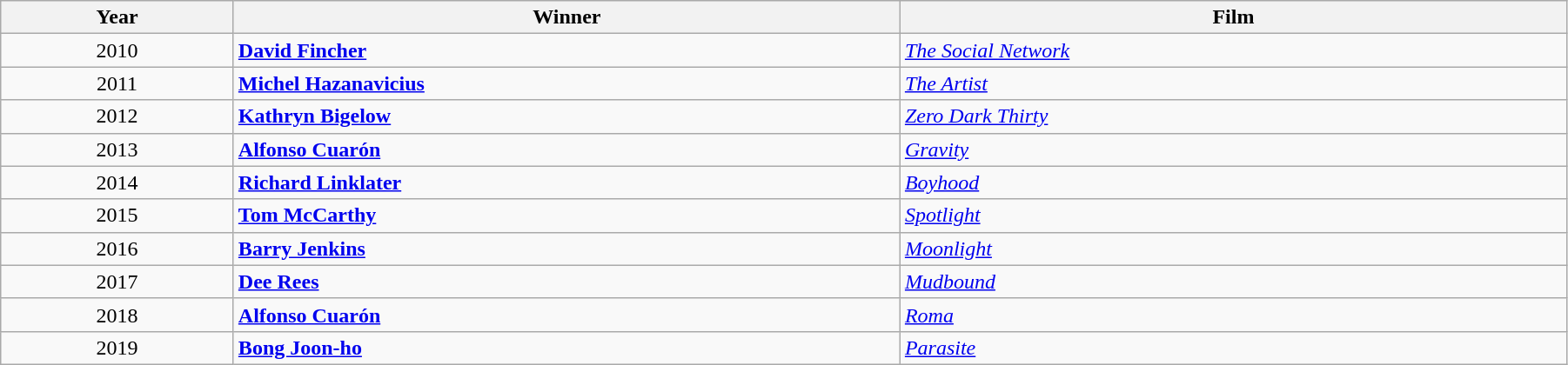<table class="wikitable" width="95%" cellpadding="5">
<tr>
<th width="100"><strong>Year</strong></th>
<th width="300"><strong>Winner</strong></th>
<th width="300"><strong>Film</strong></th>
</tr>
<tr>
<td style="text-align:center;">2010</td>
<td><strong><a href='#'>David Fincher</a></strong></td>
<td><em><a href='#'>The Social Network</a></em></td>
</tr>
<tr>
<td style="text-align:center;">2011</td>
<td><strong><a href='#'>Michel Hazanavicius</a></strong></td>
<td><em><a href='#'>The Artist</a></em></td>
</tr>
<tr>
<td style="text-align:center;">2012</td>
<td><strong><a href='#'>Kathryn Bigelow</a></strong></td>
<td><em><a href='#'>Zero Dark Thirty</a></em></td>
</tr>
<tr>
<td style="text-align:center;">2013</td>
<td><strong><a href='#'>Alfonso Cuarón</a></strong></td>
<td><em><a href='#'>Gravity</a></em></td>
</tr>
<tr>
<td style="text-align:center;">2014</td>
<td><strong><a href='#'>Richard Linklater</a></strong></td>
<td><em><a href='#'>Boyhood</a></em></td>
</tr>
<tr>
<td style="text-align:center;">2015</td>
<td><strong><a href='#'>Tom McCarthy</a></strong></td>
<td><em><a href='#'>Spotlight</a></em></td>
</tr>
<tr>
<td style="text-align:center;">2016</td>
<td><strong><a href='#'>Barry Jenkins</a></strong></td>
<td><em><a href='#'>Moonlight</a></em></td>
</tr>
<tr>
<td style="text-align:center;">2017</td>
<td><strong><a href='#'>Dee Rees</a></strong></td>
<td><em><a href='#'>Mudbound</a></em></td>
</tr>
<tr>
<td style="text-align:center;">2018</td>
<td><strong><a href='#'>Alfonso Cuarón</a></strong></td>
<td><em><a href='#'>Roma</a></em></td>
</tr>
<tr>
<td style="text-align:center;">2019</td>
<td><strong><a href='#'>Bong Joon-ho</a></strong></td>
<td><em><a href='#'>Parasite</a></em></td>
</tr>
</table>
